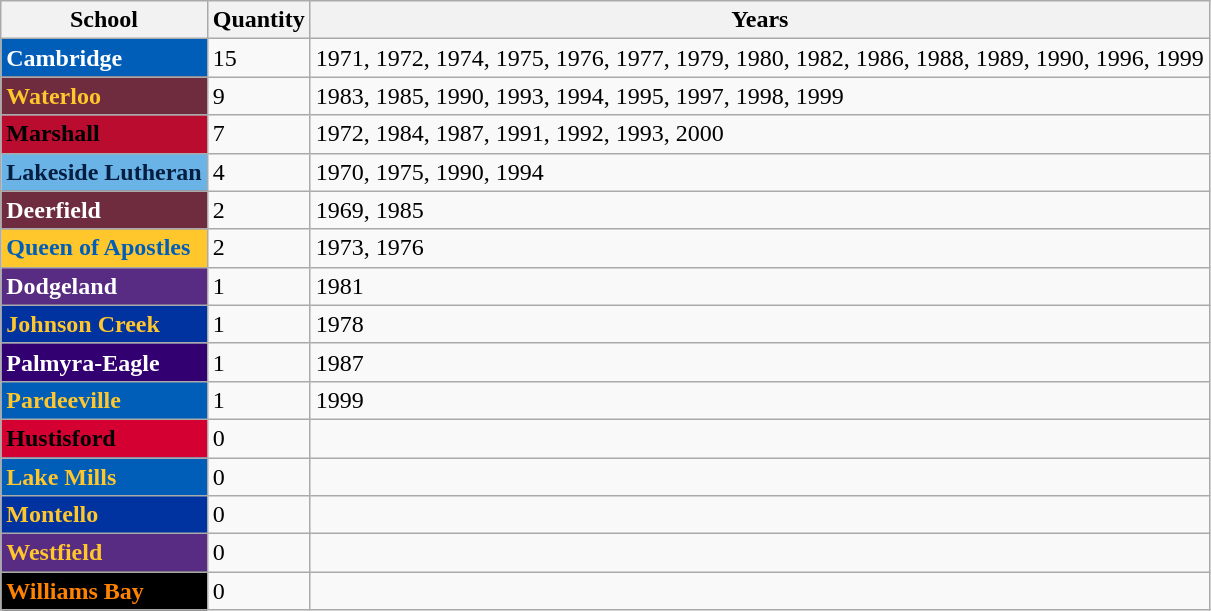<table class="wikitable">
<tr>
<th>School</th>
<th>Quantity</th>
<th>Years</th>
</tr>
<tr>
<td style="background: #005eb8; color: white"><strong>Cambridge</strong></td>
<td>15</td>
<td>1971, 1972, 1974, 1975, 1976, 1977, 1979, 1980, 1982, 1986, 1988, 1989, 1990, 1996, 1999</td>
</tr>
<tr>
<td style="background: #6f2c3f; color:#ffc72c"><strong>Waterloo</strong></td>
<td>9</td>
<td>1983, 1985, 1990, 1993, 1994, 1995, 1997, 1998, 1999</td>
</tr>
<tr>
<td style="background: #ba0c2f; color: black"><strong>Marshall</strong></td>
<td>7</td>
<td>1972, 1984, 1987, 1991, 1992, 1993, 2000</td>
</tr>
<tr>
<td style="background: #69b3e7; color: #041e42"><strong>Lakeside Lutheran</strong></td>
<td>4</td>
<td>1970, 1975, 1990, 1994</td>
</tr>
<tr>
<td style="background: #6f2c3f; color: white"><strong>Deerfield</strong></td>
<td>2</td>
<td>1969, 1985</td>
</tr>
<tr>
<td style="background: #ffc72c; color: #005eb8"><strong>Queen of Apostles</strong></td>
<td>2</td>
<td>1973, 1976</td>
</tr>
<tr>
<td style="background: #582c83; color: white"><strong>Dodgeland</strong></td>
<td>1</td>
<td>1981</td>
</tr>
<tr>
<td style="background: #0032a0; color: #ffc72c"><strong>Johnson Creek</strong></td>
<td>1</td>
<td>1978</td>
</tr>
<tr>
<td style="background: #330072; color: white"><strong>Palmyra-Eagle</strong></td>
<td>1</td>
<td>1987</td>
</tr>
<tr>
<td style="background: #005eb8; color:#ffc72c"><strong>Pardeeville</strong></td>
<td>1</td>
<td>1999</td>
</tr>
<tr>
<td style="background: #d50032; color: black"><strong>Hustisford</strong></td>
<td>0</td>
<td></td>
</tr>
<tr>
<td style="background: #005eb8; color: #ffc72c"><strong>Lake Mills</strong></td>
<td>0</td>
<td></td>
</tr>
<tr>
<td style="background: #0032a0; color: #ffc72c"><strong>Montello</strong></td>
<td>0</td>
<td></td>
</tr>
<tr>
<td style="background: #582c83; color: #ffc72c"><strong>Westfield</strong></td>
<td>0</td>
<td></td>
</tr>
<tr>
<td style="background: black; color: #ff8200"><strong>Williams Bay</strong></td>
<td>0</td>
<td></td>
</tr>
</table>
